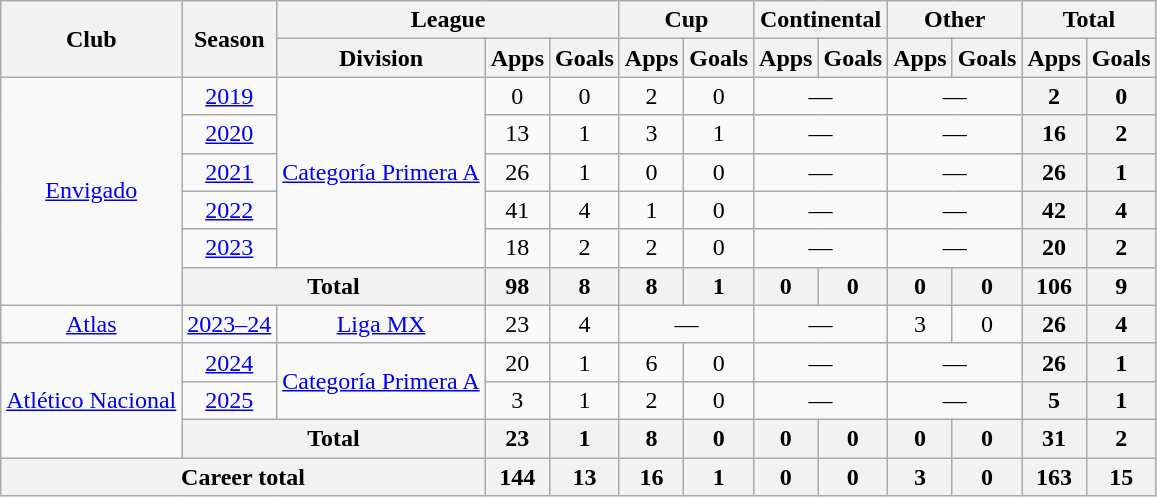<table class="wikitable center" style="text-align: center">
<tr>
<th rowspan="2">Club</th>
<th rowspan="2">Season</th>
<th colspan="3">League</th>
<th colspan="2">Cup</th>
<th colspan="2">Continental</th>
<th colspan="2">Other</th>
<th colspan="2">Total</th>
</tr>
<tr>
<th>Division</th>
<th>Apps</th>
<th>Goals</th>
<th>Apps</th>
<th>Goals</th>
<th>Apps</th>
<th>Goals</th>
<th>Apps</th>
<th>Goals</th>
<th>Apps</th>
<th>Goals</th>
</tr>
<tr>
<td rowspan=6><a href='#'>Envigado</a></td>
<td><a href='#'>2019</a></td>
<td rowspan=5><a href='#'>Categoría Primera A</a></td>
<td>0</td>
<td>0</td>
<td>2</td>
<td>0</td>
<td colspan=2>—</td>
<td colspan=2>—</td>
<th>2</th>
<th>0</th>
</tr>
<tr>
<td><a href='#'>2020</a></td>
<td>13</td>
<td>1</td>
<td>3</td>
<td>1</td>
<td colspan=2>—</td>
<td colspan=2>—</td>
<th>16</th>
<th>2</th>
</tr>
<tr>
<td><a href='#'>2021</a></td>
<td>26</td>
<td>1</td>
<td>0</td>
<td>0</td>
<td colspan=2>—</td>
<td colspan="2">—</td>
<th>26</th>
<th>1</th>
</tr>
<tr>
<td><a href='#'>2022</a></td>
<td>41</td>
<td>4</td>
<td>1</td>
<td>0</td>
<td colspan=2>—</td>
<td colspan="2">—</td>
<th>42</th>
<th>4</th>
</tr>
<tr>
<td><a href='#'>2023</a></td>
<td>18</td>
<td>2</td>
<td>2</td>
<td>0</td>
<td colspan=2>—</td>
<td colspan="2">—</td>
<th>20</th>
<th>2</th>
</tr>
<tr>
<th colspan=2>Total</th>
<th>98</th>
<th>8</th>
<th>8</th>
<th>1</th>
<th>0</th>
<th>0</th>
<th>0</th>
<th>0</th>
<th>106</th>
<th>9</th>
</tr>
<tr>
<td><a href='#'>Atlas</a></td>
<td><a href='#'>2023–24</a></td>
<td><a href='#'>Liga MX</a></td>
<td>23</td>
<td>4</td>
<td colspan=2>—</td>
<td colspan=2>—</td>
<td>3</td>
<td>0</td>
<th>26</th>
<th>4</th>
</tr>
<tr>
<td rowspan="3"><a href='#'>Atlético Nacional</a></td>
<td><a href='#'>2024</a></td>
<td rowspan="2"><a href='#'>Categoría Primera A</a></td>
<td>20</td>
<td>1</td>
<td>6</td>
<td>0</td>
<td colspan="2">—</td>
<td colspan="2">—</td>
<th>26</th>
<th>1</th>
</tr>
<tr>
<td><a href='#'>2025</a></td>
<td>3</td>
<td>1</td>
<td>2</td>
<td>0</td>
<td colspan="2">—</td>
<td colspan="2">—</td>
<th>5</th>
<th>1</th>
</tr>
<tr>
<th colspan="2">Total</th>
<th>23</th>
<th>1</th>
<th>8</th>
<th>0</th>
<th>0</th>
<th>0</th>
<th>0</th>
<th>0</th>
<th>31</th>
<th>2</th>
</tr>
<tr>
<th colspan="3">Career total</th>
<th>144</th>
<th>13</th>
<th>16</th>
<th>1</th>
<th>0</th>
<th>0</th>
<th>3</th>
<th>0</th>
<th>163</th>
<th>15</th>
</tr>
</table>
